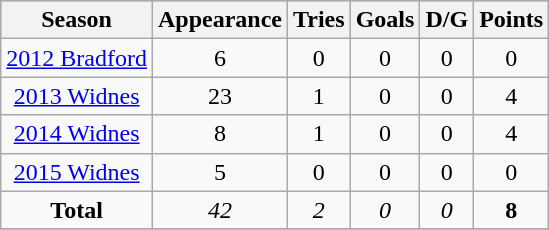<table class="wikitable" style="text-align:center;">
<tr bgcolor=#bdb76b>
<th>Season</th>
<th>Appearance</th>
<th>Tries</th>
<th>Goals</th>
<th>D/G</th>
<th>Points</th>
</tr>
<tr>
<td><a href='#'>2012 Bradford</a></td>
<td>6</td>
<td>0</td>
<td>0</td>
<td>0</td>
<td>0</td>
</tr>
<tr>
<td><a href='#'>2013 Widnes</a></td>
<td>23</td>
<td>1</td>
<td>0</td>
<td>0</td>
<td>4</td>
</tr>
<tr>
<td><a href='#'>2014 Widnes</a></td>
<td>8</td>
<td>1</td>
<td>0</td>
<td>0</td>
<td>4</td>
</tr>
<tr>
<td><a href='#'>2015 Widnes</a></td>
<td>5</td>
<td>0</td>
<td>0</td>
<td>0</td>
<td>0</td>
</tr>
<tr>
<td><strong>Total</strong></td>
<td><em>42</em></td>
<td><em>2</em></td>
<td><em>0</em></td>
<td><em>0</em></td>
<td><strong>8</strong></td>
</tr>
<tr>
</tr>
</table>
